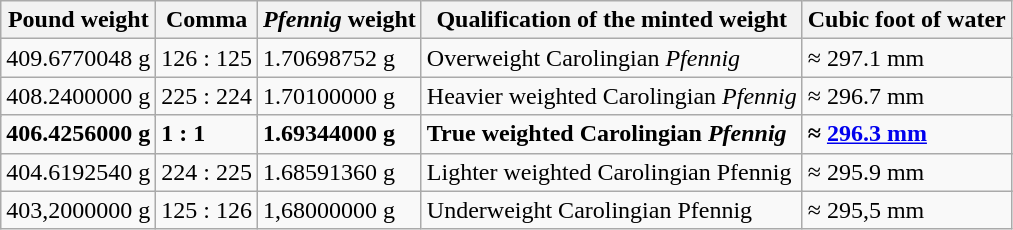<table class="wikitable">
<tr>
<th>Pound weight</th>
<th>Comma</th>
<th><em>Pfennig</em> weight</th>
<th>Qualification of the minted weight</th>
<th>Cubic foot of water</th>
</tr>
<tr>
<td rowspan="2">409.6770048 g</td>
<td rowspan="2">126 : 125</td>
<td rowspan="2">1.70698752 g</td>
<td>Overweight Carolingian <em>Pfennig</em></td>
<td rowspan="2">≈ 297.1 mm</td>
</tr>
<tr>
<td rowspan="2">Heavier weighted Carolingian <em>Pfennig</em></td>
</tr>
<tr>
<td rowspan="2">408.2400000 g</td>
<td rowspan="2">225 : 224</td>
<td rowspan="2">1.70100000 g</td>
<td rowspan="2">≈ 296.7 mm</td>
</tr>
<tr>
<td rowspan="3"><strong>True weighted Carolingian <em>Pfennig<strong><em></td>
</tr>
<tr style="font-weight:bold">
<td>406.4256000 g</td>
<td>1 : 1</td>
<td>1.69344000 g</td>
<td>≈ <a href='#'>296.3 mm</a></td>
</tr>
<tr>
<td rowspan="2">404.6192540 g</td>
<td rowspan="2">224 : 225</td>
<td rowspan="2">1.68591360 g</td>
<td rowspan="2">≈ 295.9 mm</td>
</tr>
<tr>
<td rowspan="2">Lighter weighted Carolingian </em>Pfennig<em></td>
</tr>
<tr>
<td rowspan="2">403,2000000 g</td>
<td rowspan="2">125 : 126</td>
<td rowspan="2">1,68000000 g</td>
<td rowspan="2">≈ 295,5 mm</td>
</tr>
<tr>
<td>Underweight  Carolingian </em>Pfennig<em></td>
</tr>
</table>
